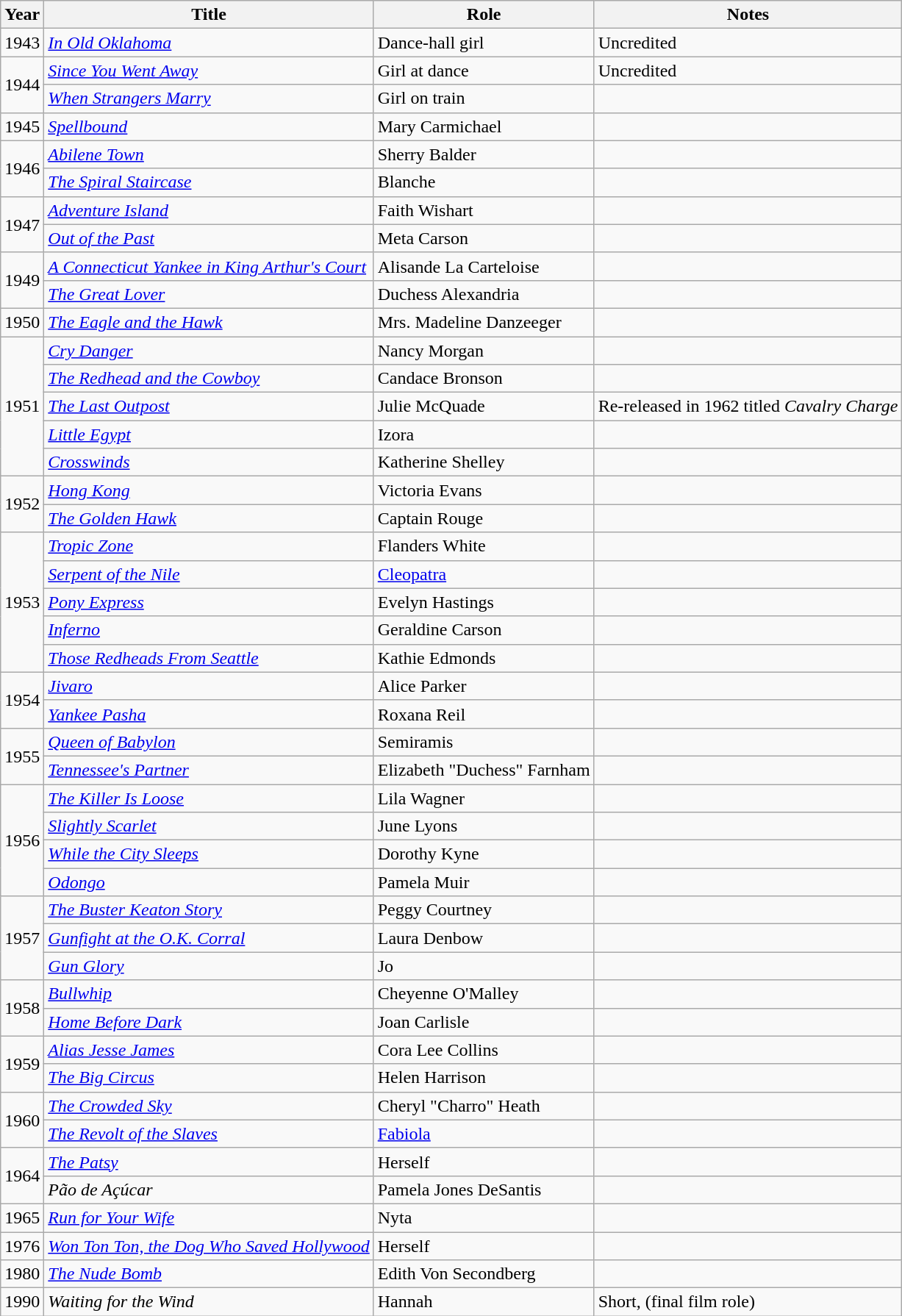<table class="wikitable sortable">
<tr>
<th>Year</th>
<th>Title</th>
<th>Role</th>
<th>Notes</th>
</tr>
<tr>
<td>1943</td>
<td><em><a href='#'>In Old Oklahoma</a></em></td>
<td>Dance-hall girl</td>
<td>Uncredited</td>
</tr>
<tr>
<td rowspan=2>1944</td>
<td><em><a href='#'>Since You Went Away</a></em></td>
<td>Girl at dance</td>
<td>Uncredited</td>
</tr>
<tr>
<td><em><a href='#'>When Strangers Marry</a></em></td>
<td>Girl on train</td>
<td></td>
</tr>
<tr>
<td>1945</td>
<td><em><a href='#'>Spellbound</a></em></td>
<td>Mary Carmichael</td>
<td></td>
</tr>
<tr>
<td rowspan=2>1946</td>
<td><em><a href='#'>Abilene Town</a></em></td>
<td>Sherry Balder</td>
<td></td>
</tr>
<tr>
<td><em><a href='#'>The Spiral Staircase</a></em></td>
<td>Blanche</td>
<td></td>
</tr>
<tr>
<td rowspan=2>1947</td>
<td><em><a href='#'>Adventure Island</a></em></td>
<td>Faith Wishart</td>
<td></td>
</tr>
<tr>
<td><em><a href='#'>Out of the Past</a></em></td>
<td>Meta Carson</td>
<td></td>
</tr>
<tr>
<td rowspan=2>1949</td>
<td><em><a href='#'>A Connecticut Yankee in King Arthur's Court</a></em></td>
<td>Alisande La Carteloise</td>
<td></td>
</tr>
<tr>
<td><em><a href='#'>The Great Lover</a></em></td>
<td>Duchess Alexandria</td>
<td></td>
</tr>
<tr>
<td>1950</td>
<td><em><a href='#'>The Eagle and the Hawk</a></em></td>
<td>Mrs. Madeline Danzeeger</td>
<td></td>
</tr>
<tr>
<td rowspan=5>1951</td>
<td><em><a href='#'>Cry Danger</a></em></td>
<td>Nancy Morgan</td>
<td></td>
</tr>
<tr>
<td><em><a href='#'>The Redhead and the Cowboy</a></em></td>
<td>Candace Bronson</td>
<td></td>
</tr>
<tr>
<td><em><a href='#'>The Last Outpost</a></em></td>
<td>Julie McQuade</td>
<td>Re-released in 1962 titled <em>Cavalry Charge</em></td>
</tr>
<tr>
<td><em><a href='#'>Little Egypt</a></em></td>
<td>Izora</td>
<td></td>
</tr>
<tr>
<td><em><a href='#'>Crosswinds</a></em></td>
<td>Katherine Shelley</td>
<td></td>
</tr>
<tr>
<td rowspan=2>1952</td>
<td><em><a href='#'>Hong Kong</a></em></td>
<td>Victoria Evans</td>
<td></td>
</tr>
<tr>
<td><em><a href='#'>The Golden Hawk</a></em></td>
<td>Captain Rouge</td>
<td></td>
</tr>
<tr>
<td rowspan=5>1953</td>
<td><em><a href='#'>Tropic Zone</a></em></td>
<td>Flanders White</td>
<td></td>
</tr>
<tr>
<td><em><a href='#'>Serpent of the Nile</a></em></td>
<td><a href='#'>Cleopatra</a></td>
<td></td>
</tr>
<tr>
<td><em><a href='#'>Pony Express</a></em></td>
<td>Evelyn Hastings</td>
<td></td>
</tr>
<tr>
<td><em><a href='#'>Inferno</a></em></td>
<td>Geraldine Carson</td>
<td></td>
</tr>
<tr>
<td><em><a href='#'>Those Redheads From Seattle</a></em></td>
<td>Kathie Edmonds</td>
<td></td>
</tr>
<tr>
<td rowspan=2>1954</td>
<td><em><a href='#'>Jivaro</a></em></td>
<td>Alice Parker</td>
<td></td>
</tr>
<tr>
<td><em><a href='#'>Yankee Pasha</a></em></td>
<td>Roxana Reil</td>
<td></td>
</tr>
<tr>
<td rowspan=2>1955</td>
<td><em><a href='#'>Queen of Babylon</a></em></td>
<td>Semiramis</td>
<td></td>
</tr>
<tr>
<td><em><a href='#'>Tennessee's Partner</a></em></td>
<td>Elizabeth "Duchess" Farnham</td>
<td></td>
</tr>
<tr>
<td rowspan=4>1956</td>
<td><em><a href='#'>The Killer Is Loose</a></em></td>
<td>Lila Wagner</td>
<td></td>
</tr>
<tr>
<td><em><a href='#'>Slightly Scarlet</a></em></td>
<td>June Lyons</td>
<td></td>
</tr>
<tr>
<td><em><a href='#'>While the City Sleeps</a></em></td>
<td>Dorothy Kyne</td>
<td></td>
</tr>
<tr>
<td><em><a href='#'>Odongo</a></em></td>
<td>Pamela Muir</td>
<td></td>
</tr>
<tr>
<td rowspan=3>1957</td>
<td><em><a href='#'>The Buster Keaton Story</a></em></td>
<td>Peggy Courtney</td>
<td></td>
</tr>
<tr>
<td><em><a href='#'>Gunfight at the O.K. Corral</a></em></td>
<td>Laura Denbow</td>
<td></td>
</tr>
<tr>
<td><em><a href='#'>Gun Glory</a></em></td>
<td>Jo</td>
<td></td>
</tr>
<tr>
<td rowspan=2>1958</td>
<td><em><a href='#'>Bullwhip</a></em></td>
<td>Cheyenne O'Malley</td>
<td></td>
</tr>
<tr>
<td><em><a href='#'>Home Before Dark</a></em></td>
<td>Joan Carlisle</td>
<td></td>
</tr>
<tr>
<td rowspan=2>1959</td>
<td><em><a href='#'>Alias Jesse James</a></em></td>
<td>Cora Lee Collins</td>
<td></td>
</tr>
<tr>
<td><em><a href='#'>The Big Circus</a></em></td>
<td>Helen Harrison</td>
<td></td>
</tr>
<tr>
<td rowspan=2>1960</td>
<td><em><a href='#'>The Crowded Sky</a></em></td>
<td>Cheryl "Charro" Heath</td>
<td></td>
</tr>
<tr>
<td><em><a href='#'>The Revolt of the Slaves</a></em></td>
<td><a href='#'>Fabiola</a></td>
<td></td>
</tr>
<tr>
<td rowspan=2>1964</td>
<td><em><a href='#'>The Patsy</a></em></td>
<td>Herself</td>
<td></td>
</tr>
<tr>
<td><em>Pão de Açúcar</em></td>
<td>Pamela Jones DeSantis</td>
<td></td>
</tr>
<tr>
<td>1965</td>
<td><em><a href='#'>Run for Your Wife</a></em></td>
<td>Nyta</td>
<td></td>
</tr>
<tr>
<td>1976</td>
<td><em><a href='#'>Won Ton Ton, the Dog Who Saved Hollywood</a></em></td>
<td>Herself</td>
<td></td>
</tr>
<tr>
<td>1980</td>
<td><em><a href='#'>The Nude Bomb</a></em></td>
<td>Edith Von Secondberg</td>
<td></td>
</tr>
<tr>
<td>1990</td>
<td><em>Waiting for the Wind</em></td>
<td>Hannah</td>
<td>Short, (final film role)</td>
</tr>
</table>
